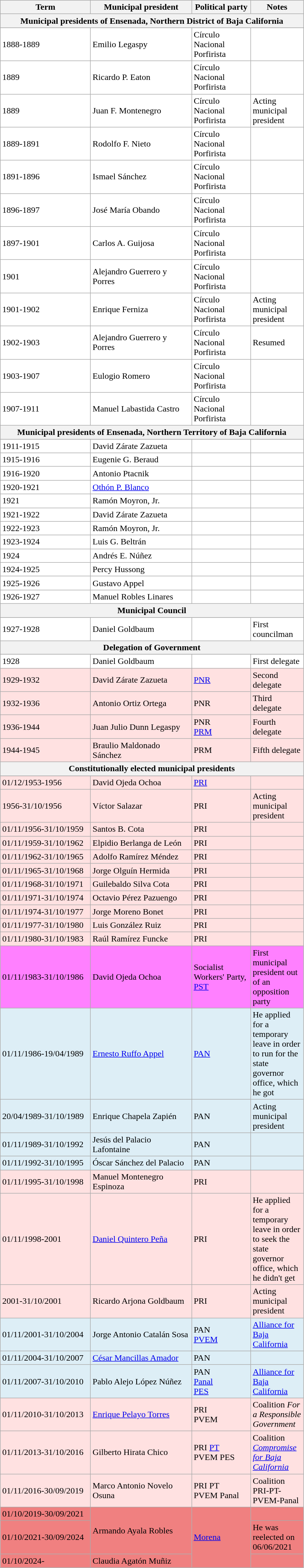<table class=wikitable>
<tr>
<th width=160px>Term</th>
<th width=180px>Municipal president</th>
<th width=102px>Political party</th>
<th width=90px>Notes</th>
</tr>
<tr>
<th colspan="4" align=center>Municipal presidents of Ensenada, Northern District of Baja California</th>
</tr>
<tr>
</tr>
<tr style="background:#ffffff">
<td>1888-1889</td>
<td>Emilio Legaspy</td>
<td>Círculo Nacional Porfirista</td>
<td></td>
</tr>
<tr style="background:#ffffff">
<td>1889</td>
<td>Ricardo P. Eaton</td>
<td>Círculo Nacional Porfirista</td>
<td></td>
</tr>
<tr style="background:#ffffff">
<td>1889</td>
<td>Juan F. Montenegro</td>
<td>Círculo Nacional Porfirista</td>
<td>Acting municipal president</td>
</tr>
<tr style="background:#ffffff">
<td>1889-1891</td>
<td>Rodolfo F. Nieto</td>
<td>Círculo Nacional Porfirista</td>
<td></td>
</tr>
<tr style="background:#ffffff">
<td>1891-1896</td>
<td>Ismael Sánchez</td>
<td>Círculo Nacional Porfirista</td>
<td></td>
</tr>
<tr style="background:#ffffff">
<td>1896-1897</td>
<td>José María Obando</td>
<td>Círculo Nacional Porfirista</td>
<td></td>
</tr>
<tr style="background:#ffffff">
<td>1897-1901</td>
<td>Carlos A. Guijosa</td>
<td>Círculo Nacional Porfirista</td>
<td></td>
</tr>
<tr style="background:#ffffff">
<td>1901</td>
<td>Alejandro Guerrero y Porres</td>
<td>Círculo Nacional Porfirista</td>
<td></td>
</tr>
<tr style="background:#ffffff">
<td>1901-1902</td>
<td>Enrique Ferniza</td>
<td>Círculo Nacional Porfirista</td>
<td>Acting municipal president</td>
</tr>
<tr style="background:#ffffff">
<td>1902-1903</td>
<td>Alejandro Guerrero y Porres</td>
<td>Círculo Nacional Porfirista</td>
<td>Resumed</td>
</tr>
<tr style="background:#ffffff">
<td>1903-1907</td>
<td>Eulogio Romero</td>
<td>Círculo Nacional Porfirista</td>
<td></td>
</tr>
<tr style="background:#ffffff">
<td>1907-1911</td>
<td>Manuel Labastida Castro</td>
<td>Círculo Nacional Porfirista</td>
<td></td>
</tr>
<tr>
<th colspan="4" align=center>Municipal presidents of Ensenada, Northern Territory of Baja California</th>
</tr>
<tr>
</tr>
<tr style="background:#ffffff">
<td>1911-1915</td>
<td>David Zárate Zazueta</td>
<td></td>
<td></td>
</tr>
<tr style="background:#ffffff">
<td>1915-1916</td>
<td>Eugenie G. Beraud</td>
<td></td>
<td></td>
</tr>
<tr style="background:#ffffff">
<td>1916-1920</td>
<td>Antonio Ptacnik</td>
<td></td>
<td></td>
</tr>
<tr style="background:#ffffff">
<td>1920-1921</td>
<td><a href='#'>Othón P. Blanco</a></td>
<td></td>
<td></td>
</tr>
<tr style="background:#ffffff">
<td>1921</td>
<td>Ramón Moyron, Jr.</td>
<td></td>
<td></td>
</tr>
<tr style="background:#ffffff">
<td>1921-1922</td>
<td>David Zárate Zazueta</td>
<td></td>
<td></td>
</tr>
<tr style="background:#ffffff">
<td>1922-1923</td>
<td>Ramón Moyron, Jr.</td>
<td></td>
<td></td>
</tr>
<tr style="background:#ffffff">
<td>1923-1924</td>
<td>Luis G. Beltrán</td>
<td></td>
<td></td>
</tr>
<tr style="background:#ffffff">
<td>1924</td>
<td>Andrés E. Núñez</td>
<td></td>
<td></td>
</tr>
<tr style="background:#ffffff">
<td>1924-1925</td>
<td>Percy Hussong</td>
<td></td>
<td></td>
</tr>
<tr style="background:#ffffff">
<td>1925-1926</td>
<td>Gustavo Appel</td>
<td></td>
<td></td>
</tr>
<tr style="background:#ffffff">
<td>1926-1927</td>
<td>Manuel Robles Linares</td>
<td></td>
<td></td>
</tr>
<tr>
<th colspan="4">Municipal Council</th>
</tr>
<tr>
</tr>
<tr style="background:#ffffff">
<td>1927-1928</td>
<td>Daniel Goldbaum</td>
<td></td>
<td>First councilman</td>
</tr>
<tr>
<th colspan="4">Delegation of Government</th>
</tr>
<tr>
</tr>
<tr style="background:#ffffff">
<td>1928</td>
<td>Daniel Goldbaum</td>
<td></td>
<td>First delegate</td>
</tr>
<tr style="background:#ffe1e1">
<td>1929-1932</td>
<td>David Zárate Zazueta</td>
<td><a href='#'>PNR</a> </td>
<td>Second delegate</td>
</tr>
<tr style="background:#ffe1e1">
<td>1932-1936</td>
<td>Antonio Ortiz Ortega</td>
<td Partido Nacional Revolucionario>PNR </td>
<td>Third delegate</td>
</tr>
<tr style="background:#ffe1e1">
<td>1936-1944</td>
<td>Juan Julio Dunn Legaspy</td>
<td Partido Nacional Revolucionario>PNR <br> <a href='#'>PRM</a> </td>
<td>Fourth delegate</td>
</tr>
<tr style="background:#ffe1e1">
<td>1944-1945</td>
<td>Braulio Maldonado Sánchez</td>
<td>PRM </td>
<td>Fifth delegate</td>
</tr>
<tr>
<th colspan="4">Constitutionally elected municipal presidents</th>
</tr>
<tr>
</tr>
<tr style="background:#ffe1e1">
<td>01/12/1953-1956</td>
<td>David Ojeda Ochoa</td>
<td><a href='#'>PRI</a> </td>
<td></td>
</tr>
<tr style="background:#ffe1e1">
<td>1956-31/10/1956</td>
<td>Víctor Salazar</td>
<td Institutional Revolutionary Party>PRI </td>
<td>Acting municipal president</td>
</tr>
<tr style="background:#ffe1e1">
<td>01/11/1956-31/10/1959</td>
<td>Santos B. Cota</td>
<td Institutional Revolutionary Party>PRI </td>
<td></td>
</tr>
<tr style="background:#ffe1e1">
<td>01/11/1959-31/10/1962</td>
<td>Elpidio Berlanga de León</td>
<td Institutional Revolutionary Party>PRI </td>
<td></td>
</tr>
<tr style="background:#ffe1e1">
<td>01/11/1962-31/10/1965</td>
<td>Adolfo Ramírez Méndez</td>
<td Institutional Revolutionary Party>PRI </td>
<td></td>
</tr>
<tr style="background:#ffe1e1">
<td>01/11/1965-31/10/1968</td>
<td>Jorge Olguín Hermida</td>
<td Institutional Revolutionary Party>PRI </td>
<td></td>
</tr>
<tr style="background:#ffe1e1">
<td>01/11/1968-31/10/1971</td>
<td>Guilebaldo Silva Cota</td>
<td Institutional Revolutionary Party>PRI </td>
<td></td>
</tr>
<tr style="background:#ffe1e1">
<td>01/11/1971-31/10/1974</td>
<td>Octavio Pérez Pazuengo</td>
<td Institutional Revolutionary Party>PRI </td>
<td></td>
</tr>
<tr style="background:#ffe1e1">
<td>01/11/1974-31/10/1977</td>
<td>Jorge Moreno Bonet</td>
<td Institutional Revolutionary Party>PRI </td>
<td></td>
</tr>
<tr style="background:#ffe1e1">
<td>01/11/1977-31/10/1980</td>
<td>Luis González Ruiz</td>
<td Institutional Revolutionary Party>PRI </td>
<td></td>
</tr>
<tr style="background:#ffe1e1">
<td>01/11/1980-31/10/1983</td>
<td>Raúl Ramírez Funcke</td>
<td Institutional Revolutionary Party>PRI </td>
<td></td>
</tr>
<tr style="background:#ff80ff">
<td>01/11/1983-31/10/1986</td>
<td>David Ojeda Ochoa</td>
<td>Socialist Workers' Party, <a href='#'>PST</a> </td>
<td>First municipal president out of an opposition party</td>
</tr>
<tr style="background:#ddeef6">
<td>01/11/1986-19/04/1989</td>
<td><a href='#'>Ernesto Ruffo  Appel</a></td>
<td><a href='#'>PAN</a> </td>
<td>He applied for a temporary leave in order to run for the state governor office, which he got</td>
</tr>
<tr style="background:#ddeef6">
<td>20/04/1989-31/10/1989</td>
<td>Enrique Chapela Zapién</td>
<td National Action Party (Mexico)>PAN </td>
<td>Acting municipal president</td>
</tr>
<tr style="background:#ddeef6">
<td>01/11/1989-31/10/1992</td>
<td>Jesús del Palacio Lafontaine</td>
<td National Action Party (Mexico)>PAN </td>
<td></td>
</tr>
<tr style="background:#ddeef6">
<td>01/11/1992-31/10/1995</td>
<td>Óscar Sánchez del Palacio</td>
<td National Action Party (Mexico)>PAN </td>
<td></td>
</tr>
<tr style="background:#ffe1e1">
<td>01/11/1995-31/10/1998</td>
<td>Manuel Montenegro Espinoza</td>
<td Institutional Revolutionary Party>PRI </td>
<td></td>
</tr>
<tr style="background:#ffe1e1">
<td>01/11/1998-2001</td>
<td><a href='#'>Daniel Quintero Peña</a></td>
<td Institutional Revolutionary Party>PRI </td>
<td>He applied for a temporary leave in order to seek the state governor office, which he didn't get</td>
</tr>
<tr style="background:#ffe1e1">
<td>2001-31/10/2001</td>
<td>Ricardo Arjona Goldbaum</td>
<td Institutional Revolutionary Party>PRI </td>
<td>Acting municipal president</td>
</tr>
<tr style="background:#ddeef6">
<td>01/11/2001-31/10/2004</td>
<td>Jorge Antonio Catalán  Sosa</td>
<td National Action Party (Mexico)>PAN <br> <a href='#'>PVEM</a> </td>
<td><a href='#'>Alliance for Baja California</a></td>
</tr>
<tr style="background:#ddeef6">
<td>01/11/2004-31/10/2007</td>
<td><a href='#'>César Mancillas Amador</a></td>
<td National Action Party (Mexico)>PAN </td>
<td></td>
</tr>
<tr style="background:#ddeef6">
<td>01/11/2007-31/10/2010</td>
<td>Pablo Alejo López Núñez</td>
<td National Action Party (Mexico)>PAN <br> <a href='#'>Panal</a> <br> <a href='#'>PES</a> </td>
<td><a href='#'>Alliance for Baja California</a></td>
</tr>
<tr style="background:#ffe1e1">
<td>01/11/2010-31/10/2013</td>
<td><a href='#'>Enrique Pelayo Torres</a></td>
<td Institutional Revolutionary Party>PRI <br> PVEM </td>
<td>Coalition <em>For a Responsible Government</em></td>
</tr>
<tr style="background:#ffe1e1">
<td>01/11/2013-31/10/2016</td>
<td>Gilberto Hirata Chico</td>
<td Institutional Revolutionary Party>PRI  <a href='#'>PT</a> <br> PVEM  PES </td>
<td>Coalition <em><a href='#'>Compromise for Baja California</a></em></td>
</tr>
<tr style="background:#ffe1e1">
<td>01/11/2016-30/09/2019</td>
<td>Marco Antonio Novelo Osuna</td>
<td Institutional Revolutionary Party>PRI  PT <br> PVEM  Panal </td>
<td>Coalition PRI-PT-PVEM-Panal</td>
</tr>
<tr style="background:#f08080">
<td>01/10/2019-30/09/2021</td>
<td rowspan="2">Armando Ayala Robles</td>
<td rowspan="3"><a href='#'>Morena</a> </td>
<td></td>
</tr>
<tr style="background:#f08080">
<td>01/10/2021-30/09/2024</td>
<td>He was reelected on 06/06/2021</td>
</tr>
<tr style="background:#f08080">
<td>01/10/2024-</td>
<td>Claudia Agatón Muñiz</td>
<td></td>
</tr>
</table>
